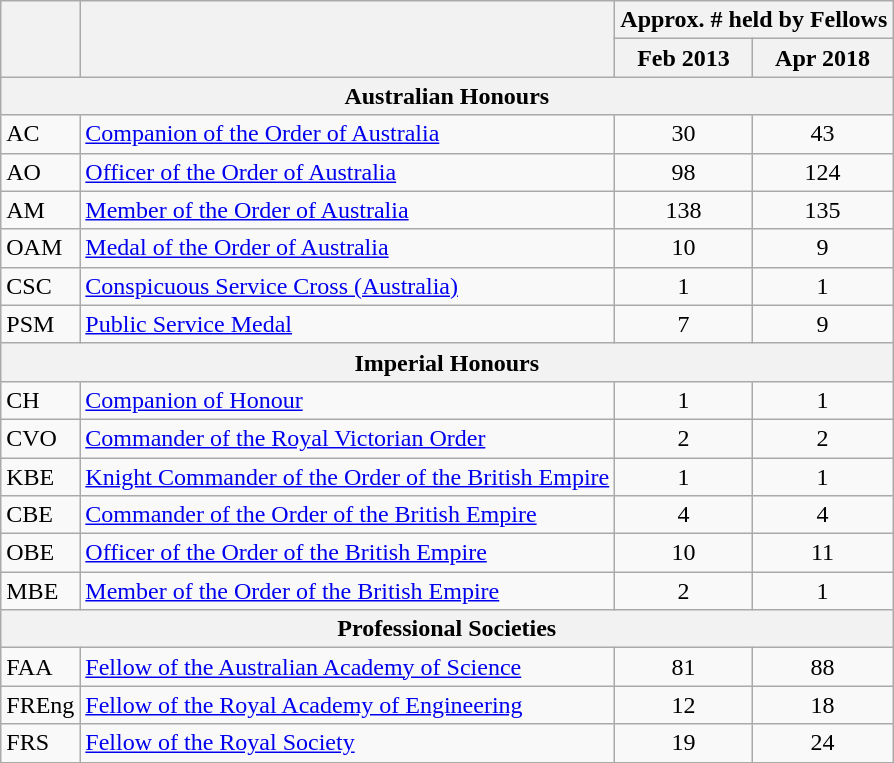<table class="wikitable sortable">
<tr>
<th rowspan=2></th>
<th rowspan=2></th>
<th colspan=2>Approx. # held by Fellows</th>
</tr>
<tr>
<th>Feb 2013</th>
<th>Apr 2018</th>
</tr>
<tr>
<th colspan=4>Australian Honours</th>
</tr>
<tr>
<td>AC</td>
<td><a href='#'>Companion of the Order of Australia</a></td>
<td align=center>30</td>
<td align=center>43</td>
</tr>
<tr>
<td>AO</td>
<td><a href='#'>Officer of the Order of Australia</a></td>
<td align=center>98</td>
<td align=center>124</td>
</tr>
<tr>
<td>AM</td>
<td><a href='#'>Member of the Order of Australia</a></td>
<td align=center>138</td>
<td align=center>135</td>
</tr>
<tr>
<td>OAM</td>
<td><a href='#'>Medal of the Order of Australia</a></td>
<td align=center>10</td>
<td align=center>9</td>
</tr>
<tr>
<td>CSC</td>
<td><a href='#'>Conspicuous Service Cross (Australia)</a></td>
<td align=center>1</td>
<td align=center>1</td>
</tr>
<tr>
<td>PSM</td>
<td><a href='#'>Public Service Medal</a></td>
<td align=center>7</td>
<td align=center>9</td>
</tr>
<tr>
<th colspan=4>Imperial Honours</th>
</tr>
<tr>
<td>CH</td>
<td><a href='#'>Companion of Honour</a></td>
<td align=center>1</td>
<td align=center>1</td>
</tr>
<tr>
<td>CVO</td>
<td><a href='#'>Commander of the Royal Victorian Order</a></td>
<td align=center>2</td>
<td align=center>2</td>
</tr>
<tr>
<td>KBE</td>
<td><a href='#'>Knight Commander of the Order of the British Empire</a></td>
<td align=center>1</td>
<td align=center>1</td>
</tr>
<tr>
<td>CBE</td>
<td><a href='#'>Commander of the Order of the British Empire</a></td>
<td align=center>4</td>
<td align=center>4</td>
</tr>
<tr>
<td>OBE</td>
<td><a href='#'>Officer of the Order of the British Empire</a></td>
<td align=center>10</td>
<td align=center>11</td>
</tr>
<tr>
<td>MBE</td>
<td><a href='#'>Member of the Order of the British Empire</a></td>
<td align=center>2</td>
<td align=center>1</td>
</tr>
<tr>
<th colspan=4>Professional Societies</th>
</tr>
<tr>
<td>FAA</td>
<td><a href='#'>Fellow of the Australian Academy of Science</a></td>
<td align=center>81</td>
<td align=center>88</td>
</tr>
<tr>
<td>FREng</td>
<td><a href='#'>Fellow of the Royal Academy of Engineering</a></td>
<td align=center>12</td>
<td align=center>18</td>
</tr>
<tr>
<td>FRS</td>
<td><a href='#'>Fellow of the Royal Society</a></td>
<td align=center>19</td>
<td align=center>24</td>
</tr>
</table>
